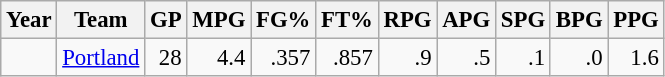<table class="wikitable sortable" style="font-size:95%; text-align:right;">
<tr>
<th>Year</th>
<th>Team</th>
<th>GP</th>
<th>MPG</th>
<th>FG%</th>
<th>FT%</th>
<th>RPG</th>
<th>APG</th>
<th>SPG</th>
<th>BPG</th>
<th>PPG</th>
</tr>
<tr>
<td style="text-align:left;"></td>
<td style="text-align:left;"><a href='#'>Portland</a></td>
<td>28</td>
<td>4.4</td>
<td>.357</td>
<td>.857</td>
<td>.9</td>
<td>.5</td>
<td>.1</td>
<td>.0</td>
<td>1.6</td>
</tr>
</table>
